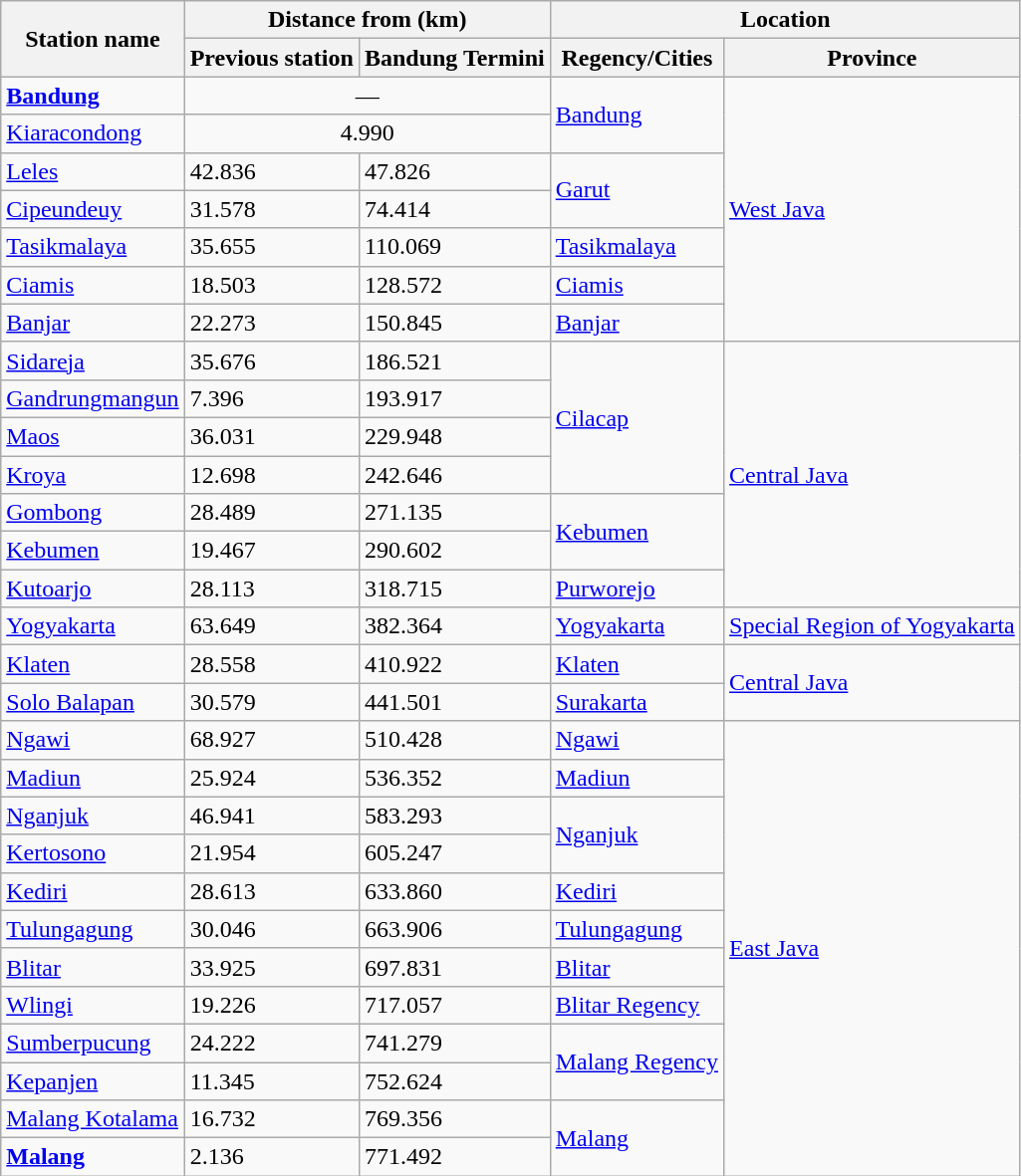<table class="wikitable" rules="all">
<tr>
<th rowspan="2">Station name</th>
<th colspan="2" style="width: 5em;">Distance from (km)</th>
<th colspan="2" style="width: 5em;">Location</th>
</tr>
<tr>
<th>Previous station</th>
<th>Bandung Termini</th>
<th>Regency/Cities</th>
<th>Province</th>
</tr>
<tr>
<td><strong><a href='#'>Bandung</a></strong></td>
<td colspan="2" align="center">—</td>
<td rowspan="2"><a href='#'>Bandung</a></td>
<td rowspan="7"><a href='#'>West Java</a></td>
</tr>
<tr>
<td><a href='#'>Kiaracondong</a></td>
<td colspan="2" align="center">4.990</td>
</tr>
<tr>
<td><a href='#'>Leles</a><small></small></td>
<td>42.836</td>
<td>47.826</td>
<td rowspan="2"><a href='#'>Garut</a></td>
</tr>
<tr>
<td><a href='#'>Cipeundeuy</a></td>
<td>31.578</td>
<td>74.414</td>
</tr>
<tr>
<td><a href='#'>Tasikmalaya</a></td>
<td>35.655</td>
<td>110.069</td>
<td><a href='#'>Tasikmalaya</a></td>
</tr>
<tr>
<td><a href='#'>Ciamis</a><small></small></td>
<td>18.503</td>
<td>128.572</td>
<td><a href='#'>Ciamis</a></td>
</tr>
<tr>
<td><a href='#'>Banjar</a></td>
<td>22.273</td>
<td>150.845</td>
<td><a href='#'>Banjar</a></td>
</tr>
<tr>
<td><a href='#'>Sidareja</a><small></small></td>
<td>35.676</td>
<td>186.521</td>
<td rowspan="4"><a href='#'>Cilacap</a></td>
<td rowspan="7"><a href='#'>Central Java</a></td>
</tr>
<tr>
<td><a href='#'>Gandrungmangun</a><small></small></td>
<td>7.396</td>
<td>193.917</td>
</tr>
<tr>
<td><a href='#'>Maos</a></td>
<td>36.031</td>
<td>229.948</td>
</tr>
<tr>
<td><a href='#'>Kroya</a></td>
<td>12.698</td>
<td>242.646</td>
</tr>
<tr>
<td><a href='#'>Gombong</a><small></small></td>
<td>28.489</td>
<td>271.135</td>
<td rowspan="2"><a href='#'>Kebumen</a></td>
</tr>
<tr>
<td><a href='#'>Kebumen</a></td>
<td>19.467</td>
<td>290.602</td>
</tr>
<tr>
<td><a href='#'>Kutoarjo</a></td>
<td>28.113</td>
<td>318.715</td>
<td><a href='#'>Purworejo</a></td>
</tr>
<tr>
<td><a href='#'>Yogyakarta</a></td>
<td>63.649</td>
<td>382.364</td>
<td><a href='#'>Yogyakarta</a></td>
<td><a href='#'>Special Region of Yogyakarta</a></td>
</tr>
<tr>
<td><a href='#'>Klaten</a><small></small></td>
<td>28.558</td>
<td>410.922</td>
<td><a href='#'>Klaten</a></td>
<td rowspan="2"><a href='#'>Central Java</a></td>
</tr>
<tr>
<td><a href='#'>Solo Balapan</a></td>
<td>30.579</td>
<td>441.501</td>
<td><a href='#'>Surakarta</a></td>
</tr>
<tr>
<td><a href='#'>Ngawi</a></td>
<td>68.927</td>
<td>510.428</td>
<td><a href='#'>Ngawi</a></td>
<td rowspan="12"><a href='#'>East Java</a></td>
</tr>
<tr>
<td><a href='#'>Madiun</a></td>
<td>25.924</td>
<td>536.352</td>
<td><a href='#'>Madiun</a></td>
</tr>
<tr>
<td><a href='#'>Nganjuk</a></td>
<td>46.941</td>
<td>583.293</td>
<td rowspan="2"><a href='#'>Nganjuk</a></td>
</tr>
<tr>
<td><a href='#'>Kertosono</a></td>
<td>21.954</td>
<td>605.247</td>
</tr>
<tr>
<td><a href='#'>Kediri</a></td>
<td>28.613</td>
<td>633.860</td>
<td><a href='#'>Kediri</a></td>
</tr>
<tr>
<td><a href='#'>Tulungagung</a></td>
<td>30.046</td>
<td>663.906</td>
<td><a href='#'>Tulungagung</a></td>
</tr>
<tr>
<td><a href='#'>Blitar</a></td>
<td>33.925</td>
<td>697.831</td>
<td><a href='#'>Blitar</a></td>
</tr>
<tr>
<td><a href='#'>Wlingi</a><small></small></td>
<td>19.226</td>
<td>717.057</td>
<td><a href='#'>Blitar Regency</a></td>
</tr>
<tr>
<td><a href='#'>Sumberpucung</a><small></small></td>
<td>24.222</td>
<td>741.279</td>
<td rowspan="2"><a href='#'>Malang Regency</a></td>
</tr>
<tr>
<td><a href='#'>Kepanjen</a></td>
<td>11.345</td>
<td>752.624</td>
</tr>
<tr>
<td><a href='#'>Malang Kotalama</a></td>
<td>16.732</td>
<td>769.356</td>
<td rowspan="2"><a href='#'>Malang</a></td>
</tr>
<tr>
<td><strong><a href='#'>Malang</a></strong><small></small></td>
<td>2.136</td>
<td>771.492</td>
</tr>
</table>
